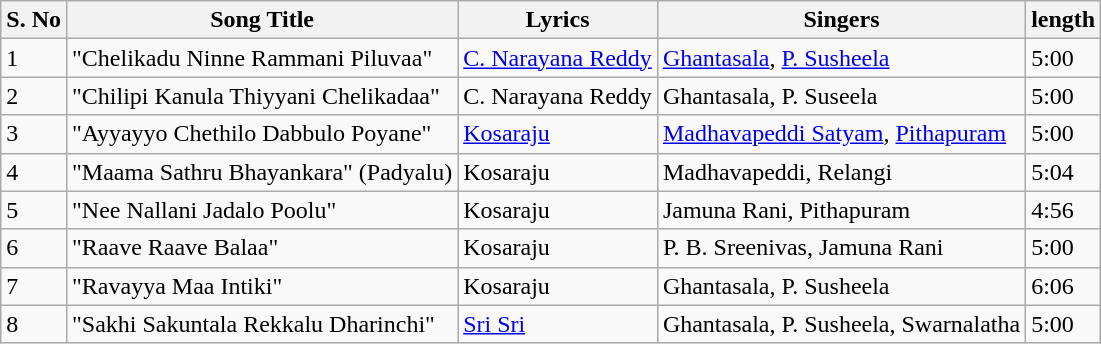<table class="wikitable">
<tr>
<th>S. No</th>
<th>Song Title</th>
<th>Lyrics</th>
<th>Singers</th>
<th>length</th>
</tr>
<tr>
<td>1</td>
<td>"Chelikadu Ninne Rammani Piluvaa"</td>
<td><a href='#'>C. Narayana Reddy</a></td>
<td><a href='#'>Ghantasala</a>, <a href='#'>P. Susheela</a></td>
<td>5:00</td>
</tr>
<tr>
<td>2</td>
<td>"Chilipi Kanula Thiyyani Chelikadaa"</td>
<td>C. Narayana Reddy</td>
<td>Ghantasala, P. Suseela</td>
<td>5:00</td>
</tr>
<tr>
<td>3</td>
<td>"Ayyayyo Chethilo Dabbulo Poyane"</td>
<td><a href='#'>Kosaraju</a></td>
<td><a href='#'>Madhavapeddi Satyam</a>, <a href='#'>Pithapuram</a></td>
<td>5:00</td>
</tr>
<tr>
<td>4</td>
<td>"Maama Sathru Bhayankara" (Padyalu)</td>
<td>Kosaraju</td>
<td>Madhavapeddi, Relangi</td>
<td>5:04</td>
</tr>
<tr>
<td>5</td>
<td>"Nee Nallani Jadalo Poolu"</td>
<td>Kosaraju</td>
<td>Jamuna Rani, Pithapuram</td>
<td>4:56</td>
</tr>
<tr>
<td>6</td>
<td>"Raave Raave Balaa"</td>
<td>Kosaraju</td>
<td>P. B. Sreenivas, Jamuna Rani</td>
<td>5:00</td>
</tr>
<tr>
<td>7</td>
<td>"Ravayya Maa Intiki"</td>
<td>Kosaraju</td>
<td>Ghantasala, P. Susheela</td>
<td>6:06</td>
</tr>
<tr>
<td>8</td>
<td>"Sakhi Sakuntala Rekkalu Dharinchi"</td>
<td><a href='#'>Sri Sri</a></td>
<td>Ghantasala, P. Susheela, Swarnalatha</td>
<td>5:00</td>
</tr>
</table>
